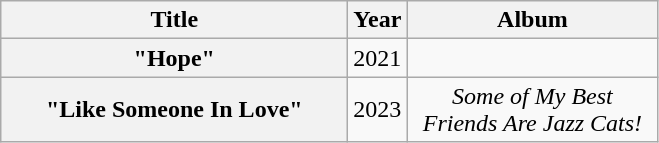<table class="wikitable plainrowheaders" style="text-align:center;">
<tr>
<th scope="col" style="width:14em;">Title</th>
<th scope="col">Year</th>
<th scope="col" style="width:10em;">Album</th>
</tr>
<tr>
<th scope="row">"Hope"<br></th>
<td>2021</td>
<td></td>
</tr>
<tr>
<th scope="row">"Like Someone In Love"<br></th>
<td>2023</td>
<td><em>Some of My Best Friends Are Jazz Cats!</em></td>
</tr>
</table>
